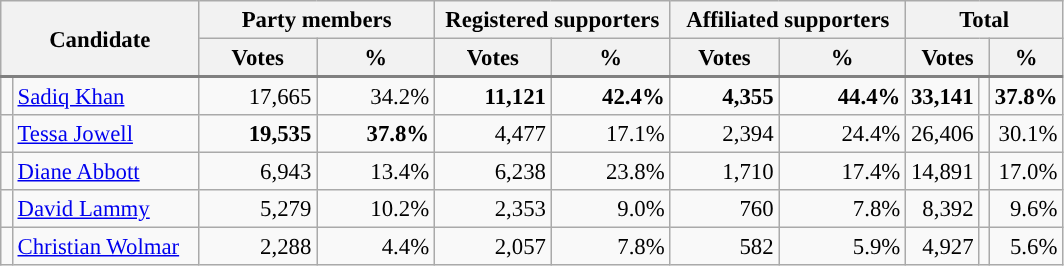<table class="wikitable" style="font-size: 95%;">
<tr>
<th colspan="2" scope="col" rowspan="2" width="125">Candidate</th>
<th scope="col" colspan="2" width="150">Party members</th>
<th scope="col" colspan="2" width="150">Registered supporters</th>
<th scope="col" colspan="2" width="150">Affiliated supporters</th>
<th scope="col" colspan="3" width="75">Total</th>
</tr>
<tr style="background-color:#E9E9E9; border-bottom: 2px solid gray;">
<th>Votes</th>
<th>%</th>
<th>Votes</th>
<th>%</th>
<th>Votes</th>
<th>%</th>
<th scope="col" colspan="2">Votes</th>
<th>%</th>
</tr>
<tr align="right">
<td style="background-color: "></td>
<td scope="row" align="left"><a href='#'>Sadiq Khan</a></td>
<td>17,665</td>
<td>34.2%</td>
<td><strong>11,121</strong></td>
<td><strong>42.4%</strong></td>
<td><strong>4,355</strong></td>
<td><strong>44.4%</strong></td>
<td><strong>33,141</strong></td>
<td align=center></td>
<td><strong>37.8%</strong></td>
</tr>
<tr align="right">
<td style="background-color: "></td>
<td scope="row" align="left"><a href='#'>Tessa Jowell</a></td>
<td><strong>19,535</strong></td>
<td><strong>37.8%</strong></td>
<td>4,477</td>
<td>17.1%</td>
<td>2,394</td>
<td>24.4%</td>
<td>26,406</td>
<td align=center></td>
<td>30.1%</td>
</tr>
<tr align="right">
<td style="background-color: "></td>
<td scope="row" align="left"><a href='#'>Diane Abbott</a></td>
<td>6,943</td>
<td>13.4%</td>
<td>6,238</td>
<td>23.8%</td>
<td>1,710</td>
<td>17.4%</td>
<td>14,891</td>
<td align=center></td>
<td>17.0%</td>
</tr>
<tr align="right">
<td style="background-color: "></td>
<td scope="row" align="left"><a href='#'>David Lammy</a></td>
<td>5,279</td>
<td>10.2%</td>
<td>2,353</td>
<td>9.0%</td>
<td>760</td>
<td>7.8%</td>
<td>8,392</td>
<td align=center></td>
<td>9.6%</td>
</tr>
<tr align="right">
<td style="background-color: "></td>
<td scope="row" align="left"><a href='#'>Christian Wolmar</a></td>
<td>2,288</td>
<td>4.4%</td>
<td>2,057</td>
<td>7.8%</td>
<td>582</td>
<td>5.9%</td>
<td>4,927</td>
<td align=center></td>
<td>5.6%</td>
</tr>
</table>
